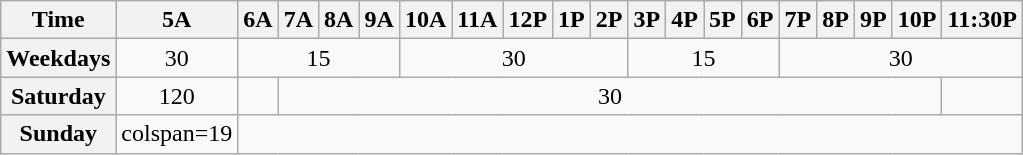<table class="wikitable" style="text-align: center;">
<tr>
<th>Time</th>
<th>5A</th>
<th>6A</th>
<th>7A</th>
<th>8A</th>
<th>9A</th>
<th>10A</th>
<th>11A</th>
<th>12P</th>
<th>1P</th>
<th>2P</th>
<th>3P</th>
<th>4P</th>
<th>5P</th>
<th>6P</th>
<th>7P</th>
<th>8P</th>
<th>9P</th>
<th>10P</th>
<th>11:30P</th>
</tr>
<tr>
<th>Weekdays</th>
<td>30</td>
<td colspan="4">15</td>
<td colspan="5">30</td>
<td colspan="4">15</td>
<td colspan="5">30</td>
</tr>
<tr>
<th>Saturday</th>
<td>120</td>
<td></td>
<td colspan="16">30</td>
<td></td>
</tr>
<tr>
<th>Sunday</th>
<td>colspan=19 </td>
</tr>
</table>
